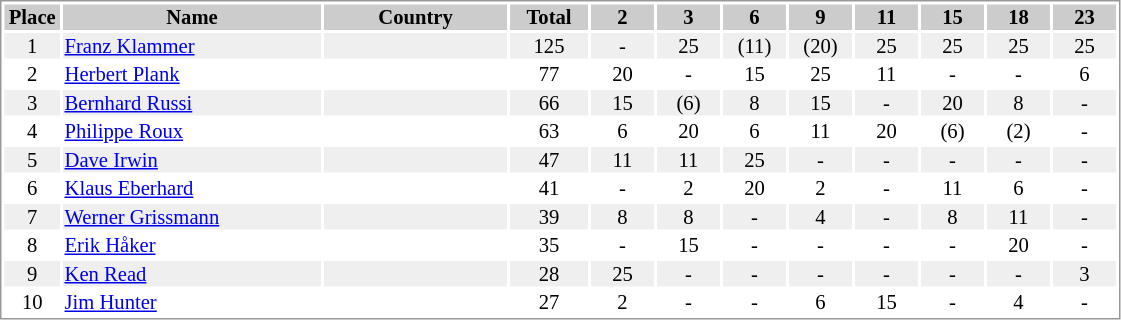<table border="0" style="border: 1px solid #999; background-color:#FFFFFF; text-align:center; font-size:86%; line-height:15px;">
<tr align="center" bgcolor="#CCCCCC">
<th width=35>Place</th>
<th width=170>Name</th>
<th width=120>Country</th>
<th width=50>Total</th>
<th width=40>2</th>
<th width=40>3</th>
<th width=40>6</th>
<th width=40>9</th>
<th width=40>11</th>
<th width=40>15</th>
<th width=40>18</th>
<th width=40>23</th>
</tr>
<tr bgcolor="#EFEFEF">
<td>1</td>
<td align="left"><a href='#'>Franz Klammer</a></td>
<td align="left"></td>
<td>125</td>
<td>-</td>
<td>25</td>
<td>(11)</td>
<td>(20)</td>
<td>25</td>
<td>25</td>
<td>25</td>
<td>25</td>
</tr>
<tr>
<td>2</td>
<td align="left"><a href='#'>Herbert Plank</a></td>
<td align="left"></td>
<td>77</td>
<td>20</td>
<td>-</td>
<td>15</td>
<td>25</td>
<td>11</td>
<td>-</td>
<td>-</td>
<td>6</td>
</tr>
<tr bgcolor="#EFEFEF">
<td>3</td>
<td align="left"><a href='#'>Bernhard Russi</a></td>
<td align="left"></td>
<td>66</td>
<td>15</td>
<td>(6)</td>
<td>8</td>
<td>15</td>
<td>-</td>
<td>20</td>
<td>8</td>
<td>-</td>
</tr>
<tr>
<td>4</td>
<td align="left"><a href='#'>Philippe Roux</a></td>
<td align="left"></td>
<td>63</td>
<td>6</td>
<td>20</td>
<td>6</td>
<td>11</td>
<td>20</td>
<td>(6)</td>
<td>(2)</td>
<td>-</td>
</tr>
<tr bgcolor="#EFEFEF">
<td>5</td>
<td align="left"><a href='#'>Dave Irwin</a></td>
<td align="left"></td>
<td>47</td>
<td>11</td>
<td>11</td>
<td>25</td>
<td>-</td>
<td>-</td>
<td>-</td>
<td>-</td>
<td>-</td>
</tr>
<tr>
<td>6</td>
<td align="left"><a href='#'>Klaus Eberhard</a></td>
<td align="left"></td>
<td>41</td>
<td>-</td>
<td>2</td>
<td>20</td>
<td>2</td>
<td>-</td>
<td>11</td>
<td>6</td>
<td>-</td>
</tr>
<tr bgcolor="#EFEFEF">
<td>7</td>
<td align="left"><a href='#'>Werner Grissmann</a></td>
<td align="left"></td>
<td>39</td>
<td>8</td>
<td>8</td>
<td>-</td>
<td>4</td>
<td>-</td>
<td>8</td>
<td>11</td>
<td>-</td>
</tr>
<tr>
<td>8</td>
<td align="left"><a href='#'>Erik Håker</a></td>
<td align="left"></td>
<td>35</td>
<td>-</td>
<td>15</td>
<td>-</td>
<td>-</td>
<td>-</td>
<td>-</td>
<td>20</td>
<td>-</td>
</tr>
<tr bgcolor="#EFEFEF">
<td>9</td>
<td align="left"><a href='#'>Ken Read</a></td>
<td align="left"></td>
<td>28</td>
<td>25</td>
<td>-</td>
<td>-</td>
<td>-</td>
<td>-</td>
<td>-</td>
<td>-</td>
<td>3</td>
</tr>
<tr>
<td>10</td>
<td align="left"><a href='#'>Jim Hunter</a></td>
<td align="left"></td>
<td>27</td>
<td>2</td>
<td>-</td>
<td>-</td>
<td>6</td>
<td>15</td>
<td>-</td>
<td>4</td>
<td>-</td>
</tr>
</table>
